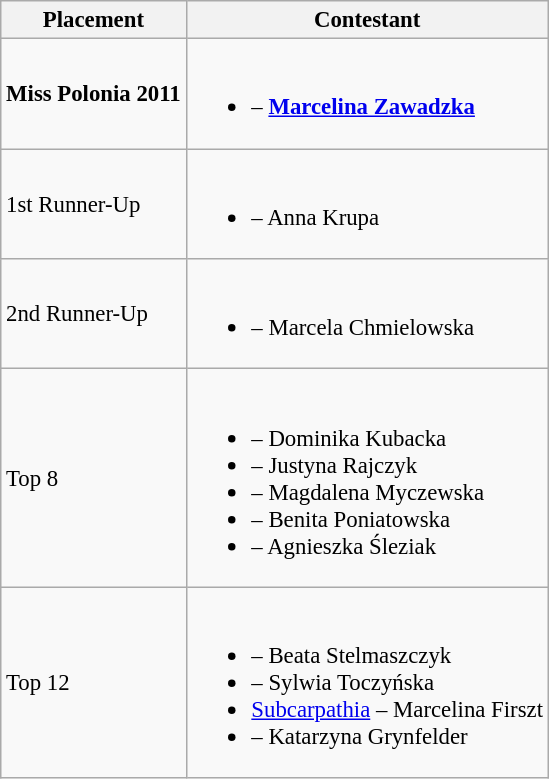<table class="wikitable sortable" style="font-size: 95%;">
<tr>
<th>Placement</th>
<th>Contestant</th>
</tr>
<tr>
<td><strong>Miss Polonia 2011</strong></td>
<td><br><ul><li><strong></strong> – <strong><a href='#'>Marcelina Zawadzka</a></strong></li></ul></td>
</tr>
<tr>
<td>1st Runner-Up</td>
<td><br><ul><li> – Anna Krupa</li></ul></td>
</tr>
<tr>
<td>2nd Runner-Up</td>
<td><br><ul><li> – Marcela Chmielowska</li></ul></td>
</tr>
<tr>
<td>Top 8</td>
<td><br><ul><li> – Dominika Kubacka</li><li> – Justyna Rajczyk </li><li> – Magdalena Myczewska</li><li> – Benita Poniatowska</li><li> – Agnieszka Śleziak</li></ul></td>
</tr>
<tr>
<td>Top 12</td>
<td><br><ul><li> – Beata Stelmaszczyk</li><li> – Sylwia Toczyńska</li><li> <a href='#'>Subcarpathia</a> – Marcelina Firszt</li><li> – Katarzyna Grynfelder</li></ul></td>
</tr>
</table>
